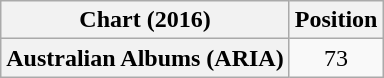<table class="wikitable sortable plainrowheaders" style="text-align:center">
<tr>
<th scope="col">Chart (2016)</th>
<th scope="col">Position</th>
</tr>
<tr>
<th scope="row">Australian Albums (ARIA)</th>
<td>73</td>
</tr>
</table>
